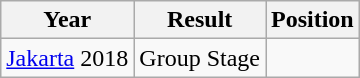<table class="wikitable" style="text-align: center;">
<tr>
<th>Year</th>
<th>Result</th>
<th>Position</th>
</tr>
<tr>
<td> <a href='#'>Jakarta</a> 2018</td>
<td>Group Stage</td>
<td></td>
</tr>
</table>
